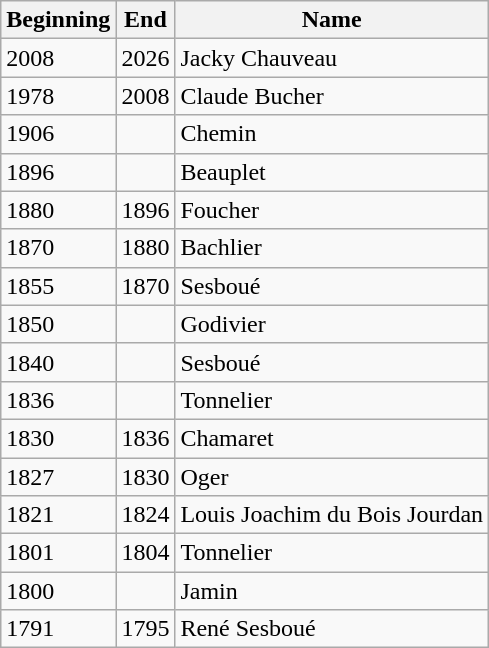<table class="wikitable">
<tr>
<th>Beginning</th>
<th>End</th>
<th>Name</th>
</tr>
<tr>
<td>2008</td>
<td>2026</td>
<td>Jacky Chauveau</td>
</tr>
<tr>
<td>1978</td>
<td>2008</td>
<td>Claude Bucher</td>
</tr>
<tr>
<td>1906</td>
<td></td>
<td>Chemin</td>
</tr>
<tr>
<td>1896</td>
<td></td>
<td>Beauplet</td>
</tr>
<tr>
<td>1880</td>
<td>1896</td>
<td>Foucher</td>
</tr>
<tr>
<td>1870</td>
<td>1880</td>
<td>Bachlier</td>
</tr>
<tr>
<td>1855</td>
<td>1870</td>
<td>Sesboué</td>
</tr>
<tr>
<td>1850</td>
<td></td>
<td>Godivier</td>
</tr>
<tr>
<td>1840</td>
<td></td>
<td>Sesboué</td>
</tr>
<tr>
<td>1836</td>
<td></td>
<td>Tonnelier</td>
</tr>
<tr>
<td>1830</td>
<td>1836</td>
<td>Chamaret</td>
</tr>
<tr>
<td>1827</td>
<td>1830</td>
<td>Oger</td>
</tr>
<tr>
<td>1821</td>
<td>1824</td>
<td>Louis Joachim du Bois Jourdan</td>
</tr>
<tr>
<td>1801</td>
<td>1804</td>
<td>Tonnelier</td>
</tr>
<tr>
<td>1800</td>
<td></td>
<td>Jamin</td>
</tr>
<tr>
<td>1791</td>
<td>1795</td>
<td>René Sesboué</td>
</tr>
</table>
